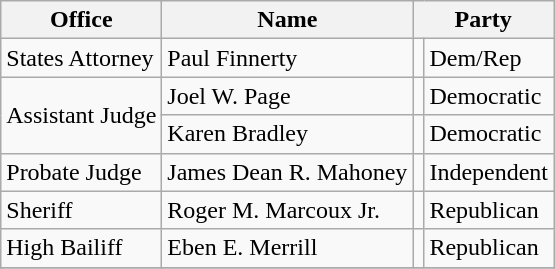<table class="wikitable sortable">
<tr>
<th>Office</th>
<th>Name</th>
<th colspan="2">Party</th>
</tr>
<tr>
<td>States Attorney</td>
<td>Paul Finnerty</td>
<td></td>
<td>Dem/Rep</td>
</tr>
<tr>
<td rowspan=2>Assistant Judge</td>
<td>Joel W. Page</td>
<td></td>
<td>Democratic</td>
</tr>
<tr>
<td>Karen Bradley</td>
<td></td>
<td>Democratic</td>
</tr>
<tr>
<td>Probate Judge</td>
<td>James Dean R. Mahoney</td>
<td></td>
<td>Independent</td>
</tr>
<tr>
<td>Sheriff</td>
<td>Roger M. Marcoux Jr.</td>
<td></td>
<td>Republican</td>
</tr>
<tr>
<td>High Bailiff</td>
<td>Eben E. Merrill</td>
<td></td>
<td>Republican</td>
</tr>
<tr>
</tr>
</table>
